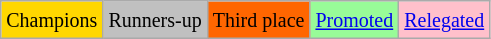<table class="wikitable">
<tr>
<td bgcolor=gold><small>Champions</small></td>
<td bgcolor=silver><small>Runners-up</small></td>
<td bgcolor=ff6600><small>Third place</small></td>
<td bgcolor=palegreen><small><a href='#'>Promoted</a></small></td>
<td bgcolor=pink><small><a href='#'>Relegated</a></small></td>
</tr>
</table>
